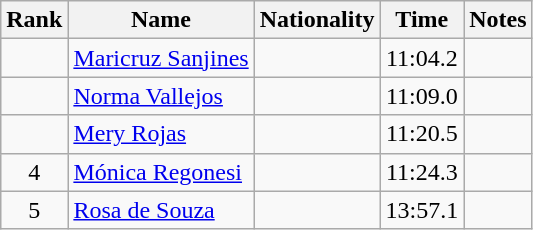<table class="wikitable sortable" style="text-align:center">
<tr>
<th>Rank</th>
<th>Name</th>
<th>Nationality</th>
<th>Time</th>
<th>Notes</th>
</tr>
<tr>
<td></td>
<td align=left><a href='#'>Maricruz Sanjines</a></td>
<td align=left></td>
<td>11:04.2</td>
<td></td>
</tr>
<tr>
<td></td>
<td align=left><a href='#'>Norma Vallejos</a></td>
<td align=left></td>
<td>11:09.0</td>
<td></td>
</tr>
<tr>
<td></td>
<td align=left><a href='#'>Mery Rojas</a></td>
<td align=left></td>
<td>11:20.5</td>
<td></td>
</tr>
<tr>
<td>4</td>
<td align=left><a href='#'>Mónica Regonesi</a></td>
<td align=left></td>
<td>11:24.3</td>
<td></td>
</tr>
<tr>
<td>5</td>
<td align=left><a href='#'>Rosa de Souza</a></td>
<td align=left></td>
<td>13:57.1</td>
<td></td>
</tr>
</table>
